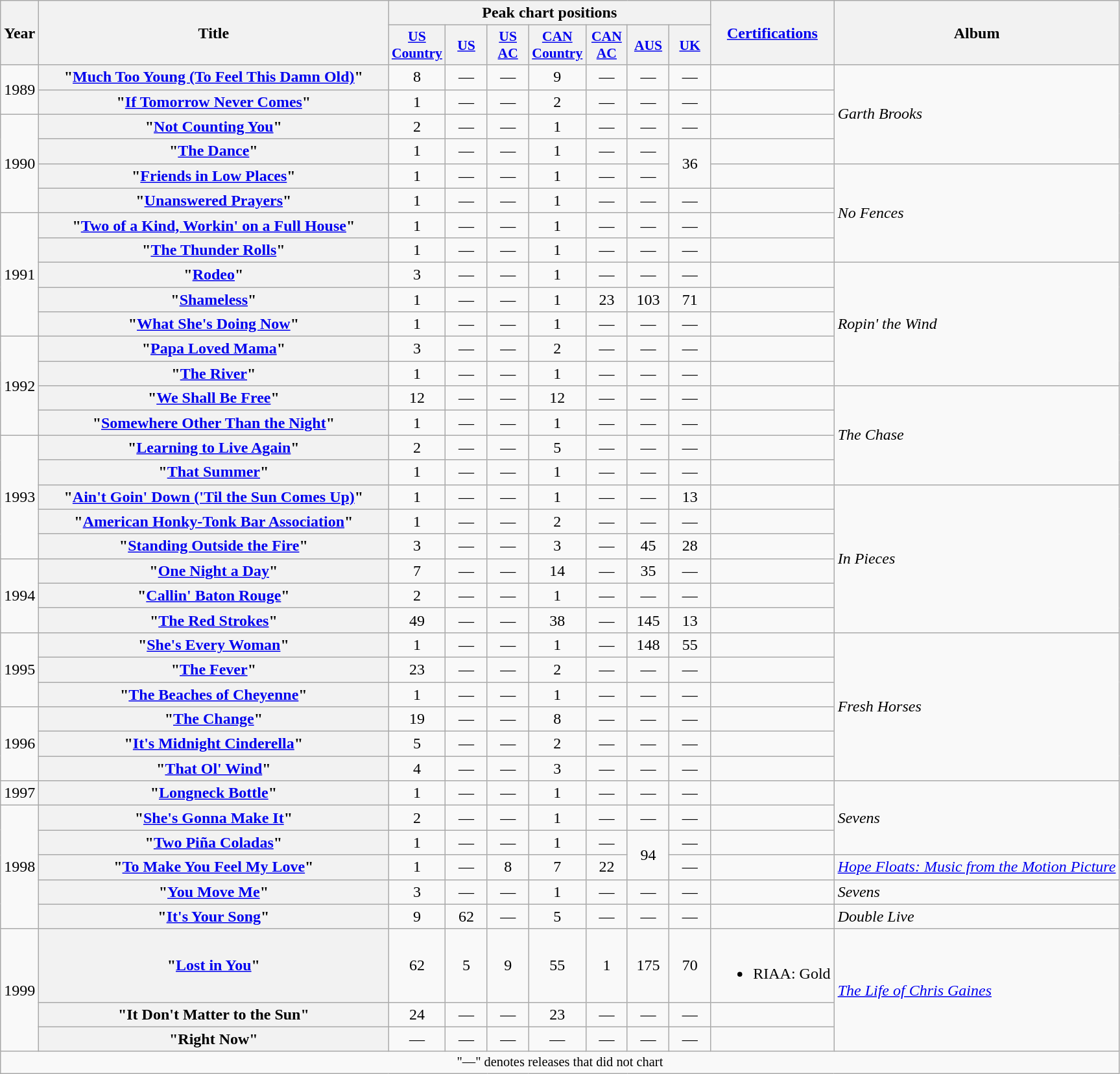<table class="wikitable plainrowheaders" style="text-align:center;">
<tr>
<th rowspan="2">Year</th>
<th rowspan="2" style="width:22em;">Title</th>
<th colspan="7">Peak chart positions</th>
<th rowspan="2"><a href='#'>Certifications</a></th>
<th rowspan="2">Album</th>
</tr>
<tr>
<th scope="col" style="width:2.5em;font-size:90%;"><a href='#'>US<br>Country</a><br></th>
<th scope="col" style="width:2.5em;font-size:90%;"><a href='#'>US</a><br></th>
<th scope="col" style="width:2.5em;font-size:90%;"><a href='#'>US AC</a><br></th>
<th scope="col" style="width:2.5em;font-size:90%;"><a href='#'>CAN <br>Country</a><br></th>
<th scope="col" style="width:2.5em;font-size:90%;"><a href='#'>CAN AC</a><br></th>
<th scope="col" style="width:2.5em;font-size:90%;"><a href='#'>AUS</a><br></th>
<th scope="col" style="width:2.5em;font-size:90%;"><a href='#'>UK</a><br></th>
</tr>
<tr>
<td rowspan="2">1989</td>
<th scope="row">"<a href='#'>Much Too Young (To Feel This Damn Old)</a>"</th>
<td>8</td>
<td>—</td>
<td>—</td>
<td>9</td>
<td>—</td>
<td>—</td>
<td>—</td>
<td></td>
<td align="left" rowspan="4"><em>Garth Brooks</em></td>
</tr>
<tr>
<th scope="row">"<a href='#'>If Tomorrow Never Comes</a>"</th>
<td>1</td>
<td>—</td>
<td>—</td>
<td>2</td>
<td>—</td>
<td>—</td>
<td>—</td>
<td></td>
</tr>
<tr>
<td rowspan="4">1990</td>
<th scope="row">"<a href='#'>Not Counting You</a>"</th>
<td>2</td>
<td>—</td>
<td>—</td>
<td>1</td>
<td>—</td>
<td>—</td>
<td>—</td>
<td></td>
</tr>
<tr>
<th scope="row">"<a href='#'>The Dance</a>"</th>
<td>1</td>
<td>—</td>
<td>—</td>
<td>1</td>
<td>—</td>
<td>—</td>
<td rowspan="2">36</td>
<td></td>
</tr>
<tr>
<th scope="row">"<a href='#'>Friends in Low Places</a>"</th>
<td>1</td>
<td>—</td>
<td>—</td>
<td>1</td>
<td>—</td>
<td>—</td>
<td></td>
<td align="left" rowspan="4"><em>No Fences</em></td>
</tr>
<tr>
<th scope="row">"<a href='#'>Unanswered Prayers</a>"</th>
<td>1</td>
<td>—</td>
<td>—</td>
<td>1</td>
<td>—</td>
<td>—</td>
<td>—</td>
<td></td>
</tr>
<tr>
<td rowspan="5">1991</td>
<th scope="row">"<a href='#'>Two of a Kind, Workin' on a Full House</a>"</th>
<td>1</td>
<td>—</td>
<td>—</td>
<td>1</td>
<td>—</td>
<td>—</td>
<td>—</td>
<td></td>
</tr>
<tr>
<th scope="row">"<a href='#'>The Thunder Rolls</a>"</th>
<td>1</td>
<td>—</td>
<td>—</td>
<td>1</td>
<td>—</td>
<td>—</td>
<td>—</td>
<td></td>
</tr>
<tr>
<th scope="row">"<a href='#'>Rodeo</a>"</th>
<td>3</td>
<td>—</td>
<td>—</td>
<td>1</td>
<td>—</td>
<td>—</td>
<td>—</td>
<td></td>
<td align="left" rowspan="5"><em>Ropin' the Wind</em></td>
</tr>
<tr>
<th scope="row">"<a href='#'>Shameless</a>"</th>
<td>1</td>
<td>—</td>
<td>—</td>
<td>1</td>
<td>23</td>
<td>103</td>
<td>71</td>
<td></td>
</tr>
<tr>
<th scope="row">"<a href='#'>What She's Doing Now</a>"</th>
<td>1</td>
<td>—</td>
<td>—</td>
<td>1</td>
<td>—</td>
<td>—</td>
<td>—</td>
<td></td>
</tr>
<tr>
<td rowspan="4">1992</td>
<th scope="row">"<a href='#'>Papa Loved Mama</a>"</th>
<td>3</td>
<td>—</td>
<td>—</td>
<td>2</td>
<td>—</td>
<td>—</td>
<td>—</td>
<td></td>
</tr>
<tr>
<th scope="row">"<a href='#'>The River</a>"</th>
<td>1</td>
<td>—</td>
<td>—</td>
<td>1</td>
<td>—</td>
<td>—</td>
<td>—</td>
<td></td>
</tr>
<tr>
<th scope="row">"<a href='#'>We Shall Be Free</a>"</th>
<td>12</td>
<td>—</td>
<td>—</td>
<td>12</td>
<td>—</td>
<td>—</td>
<td>—</td>
<td></td>
<td align="left" rowspan="4"><em>The Chase</em></td>
</tr>
<tr>
<th scope="row">"<a href='#'>Somewhere Other Than the Night</a>"</th>
<td>1</td>
<td>—</td>
<td>—</td>
<td>1</td>
<td>—</td>
<td>—</td>
<td>—</td>
<td></td>
</tr>
<tr>
<td rowspan="5">1993</td>
<th scope="row">"<a href='#'>Learning to Live Again</a>"</th>
<td>2</td>
<td>—</td>
<td>—</td>
<td>5</td>
<td>—</td>
<td>—</td>
<td>—</td>
<td></td>
</tr>
<tr>
<th scope="row">"<a href='#'>That Summer</a>"</th>
<td>1</td>
<td>—</td>
<td>—</td>
<td>1</td>
<td>—</td>
<td>—</td>
<td>—</td>
<td></td>
</tr>
<tr>
<th scope="row">"<a href='#'>Ain't Goin' Down ('Til the Sun Comes Up)</a>"</th>
<td>1</td>
<td>—</td>
<td>—</td>
<td>1</td>
<td>—</td>
<td>—</td>
<td>13</td>
<td></td>
<td align="left" rowspan="6"><em>In Pieces</em></td>
</tr>
<tr>
<th scope="row">"<a href='#'>American Honky-Tonk Bar Association</a>"</th>
<td>1</td>
<td>—</td>
<td>—</td>
<td>2</td>
<td>—</td>
<td>—</td>
<td>—</td>
<td></td>
</tr>
<tr>
<th scope="row">"<a href='#'>Standing Outside the Fire</a>"</th>
<td>3</td>
<td>—</td>
<td>—</td>
<td>3</td>
<td>—</td>
<td>45</td>
<td>28</td>
<td></td>
</tr>
<tr>
<td rowspan="3">1994</td>
<th scope="row">"<a href='#'>One Night a Day</a>"</th>
<td>7</td>
<td>—</td>
<td>—</td>
<td>14</td>
<td>—</td>
<td>35</td>
<td>—</td>
<td></td>
</tr>
<tr>
<th scope="row">"<a href='#'>Callin' Baton Rouge</a>"</th>
<td>2</td>
<td>—</td>
<td>—</td>
<td>1</td>
<td>—</td>
<td>—</td>
<td>—</td>
<td></td>
</tr>
<tr>
<th scope="row">"<a href='#'>The Red Strokes</a>"</th>
<td>49</td>
<td>—</td>
<td>—</td>
<td>38</td>
<td>—</td>
<td>145</td>
<td>13</td>
<td></td>
</tr>
<tr>
<td rowspan="3">1995</td>
<th scope="row">"<a href='#'>She's Every Woman</a>"</th>
<td>1</td>
<td>—</td>
<td>—</td>
<td>1</td>
<td>—</td>
<td>148</td>
<td>55</td>
<td></td>
<td align="left" rowspan="6"><em>Fresh Horses</em></td>
</tr>
<tr>
<th scope="row">"<a href='#'>The Fever</a>"</th>
<td>23</td>
<td>—</td>
<td>—</td>
<td>2</td>
<td>—</td>
<td>—</td>
<td>—</td>
<td></td>
</tr>
<tr>
<th scope="row">"<a href='#'>The Beaches of Cheyenne</a>"</th>
<td>1</td>
<td>—</td>
<td>—</td>
<td>1</td>
<td>—</td>
<td>—</td>
<td>—</td>
<td></td>
</tr>
<tr>
<td rowspan="3">1996</td>
<th scope="row">"<a href='#'>The Change</a>"</th>
<td>19</td>
<td>—</td>
<td>—</td>
<td>8</td>
<td>—</td>
<td>—</td>
<td>—</td>
<td></td>
</tr>
<tr>
<th scope="row">"<a href='#'>It's Midnight Cinderella</a>"</th>
<td>5</td>
<td>—</td>
<td>—</td>
<td>2</td>
<td>—</td>
<td>—</td>
<td>—</td>
<td></td>
</tr>
<tr>
<th scope="row">"<a href='#'>That Ol' Wind</a>"</th>
<td>4</td>
<td>—</td>
<td>—</td>
<td>3</td>
<td>—</td>
<td>—</td>
<td>—</td>
<td></td>
</tr>
<tr>
<td>1997</td>
<th scope="row">"<a href='#'>Longneck Bottle</a>"</th>
<td>1</td>
<td>—</td>
<td>—</td>
<td>1</td>
<td>—</td>
<td>—</td>
<td>—</td>
<td></td>
<td align="left" rowspan="3"><em>Sevens</em></td>
</tr>
<tr>
<td rowspan="5">1998</td>
<th scope="row">"<a href='#'>She's Gonna Make It</a>"</th>
<td>2</td>
<td>—</td>
<td>—</td>
<td>1</td>
<td>—</td>
<td>—</td>
<td>—</td>
<td></td>
</tr>
<tr>
<th scope="row">"<a href='#'>Two Piña Coladas</a>"</th>
<td>1</td>
<td>—</td>
<td>—</td>
<td>1</td>
<td>—</td>
<td rowspan="2">94</td>
<td>—</td>
<td></td>
</tr>
<tr>
<th scope="row">"<a href='#'>To Make You Feel My Love</a>"</th>
<td>1</td>
<td>—</td>
<td>8</td>
<td>7</td>
<td>22</td>
<td>—</td>
<td></td>
<td align="left"><em><a href='#'>Hope Floats: Music from the Motion Picture</a></em></td>
</tr>
<tr>
<th scope="row">"<a href='#'>You Move Me</a>"</th>
<td>3</td>
<td>—</td>
<td>—</td>
<td>1</td>
<td>—</td>
<td>—</td>
<td>—</td>
<td></td>
<td align="left"><em>Sevens</em></td>
</tr>
<tr>
<th scope="row">"<a href='#'>It's Your Song</a>"</th>
<td>9</td>
<td>62</td>
<td>—</td>
<td>5</td>
<td>—</td>
<td>—</td>
<td>—</td>
<td></td>
<td align="left"><em>Double Live</em></td>
</tr>
<tr>
<td rowspan="3">1999</td>
<th scope="row">"<a href='#'>Lost in You</a>"</th>
<td>62</td>
<td>5</td>
<td>9</td>
<td>55</td>
<td>1</td>
<td>175</td>
<td>70</td>
<td><br><ul><li>RIAA: Gold</li></ul></td>
<td align="left" rowspan="3"><em><a href='#'>The Life of Chris Gaines</a></em> </td>
</tr>
<tr>
<th scope="row">"It Don't Matter to the Sun"</th>
<td>24</td>
<td>—</td>
<td>—</td>
<td>23</td>
<td>—</td>
<td>—</td>
<td>—</td>
<td></td>
</tr>
<tr>
<th scope="row">"Right Now"</th>
<td>—</td>
<td>—</td>
<td>—</td>
<td>—</td>
<td>—</td>
<td>—</td>
<td>—</td>
<td></td>
</tr>
<tr>
<td colspan="11" style="font-size:85%">"—" denotes releases that did not chart</td>
</tr>
</table>
